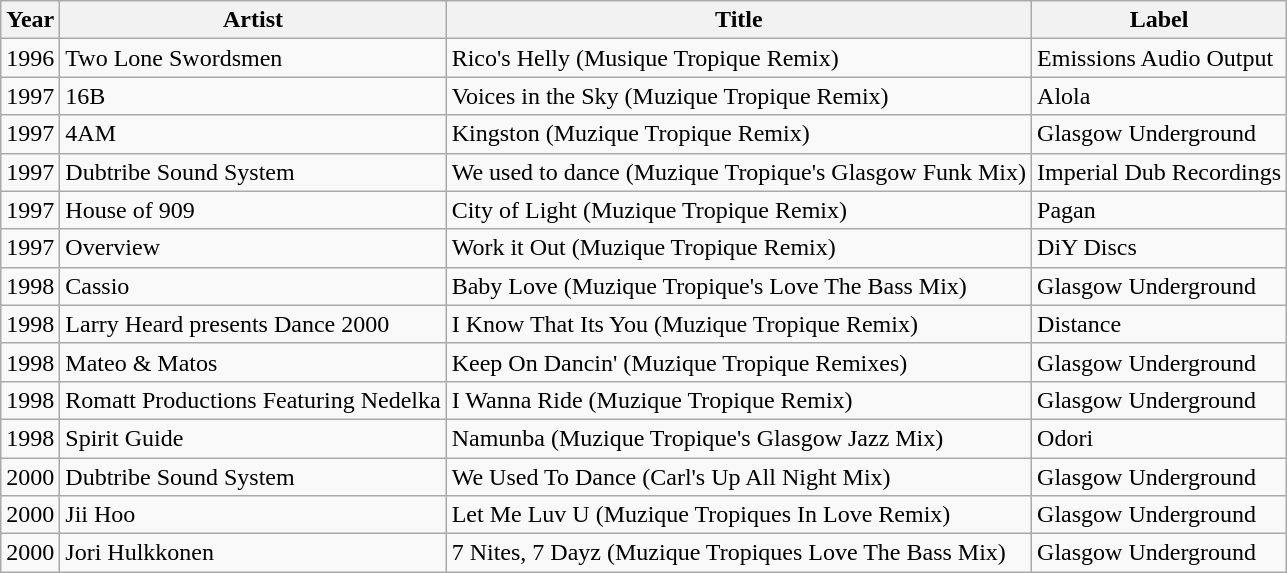<table class="wikitable sortable">
<tr>
<th>Year</th>
<th>Artist</th>
<th>Title</th>
<th>Label</th>
</tr>
<tr>
<td>1996</td>
<td>Two Lone Swordsmen</td>
<td>Rico's Helly (Musique Tropique Remix)</td>
<td>Emissions Audio Output</td>
</tr>
<tr>
<td>1997</td>
<td>16B</td>
<td>Voices in the Sky (Muzique Tropique Remix)</td>
<td>Alola</td>
</tr>
<tr>
<td>1997</td>
<td>4AM</td>
<td>Kingston (Muzique Tropique Remix)</td>
<td>Glasgow Underground</td>
</tr>
<tr>
<td>1997</td>
<td>Dubtribe Sound System</td>
<td>We used to dance (Muzique Tropique's Glasgow Funk Mix)</td>
<td>Imperial Dub Recordings</td>
</tr>
<tr>
<td>1997</td>
<td>House of 909</td>
<td>City of Light (Muzique Tropique Remix)</td>
<td>Pagan</td>
</tr>
<tr>
<td>1997</td>
<td>Overview</td>
<td>Work it Out (Muzique Tropique Remix)</td>
<td>DiY Discs</td>
</tr>
<tr>
<td>1998</td>
<td>Cassio</td>
<td>Baby Love (Muzique Tropique's Love The Bass Mix)</td>
<td>Glasgow Underground</td>
</tr>
<tr>
<td>1998</td>
<td>Larry Heard presents Dance 2000</td>
<td>I Know That Its You (Muzique Tropique Remix)</td>
<td>Distance</td>
</tr>
<tr>
<td>1998</td>
<td>Mateo & Matos</td>
<td>Keep On Dancin' (Muzique Tropique Remixes)</td>
<td>Glasgow Underground</td>
</tr>
<tr>
<td>1998</td>
<td>Romatt Productions Featuring Nedelka</td>
<td>I Wanna Ride (Muzique Tropique Remix)</td>
<td>Glasgow Underground</td>
</tr>
<tr>
<td>1998</td>
<td>Spirit Guide</td>
<td>Namunba (Muzique Tropique's Glasgow Jazz Mix)</td>
<td>Odori</td>
</tr>
<tr>
<td>2000</td>
<td>Dubtribe Sound System</td>
<td>We Used To Dance (Carl's Up All Night Mix)</td>
<td>Glasgow Underground</td>
</tr>
<tr>
<td>2000</td>
<td>Jii Hoo</td>
<td>Let Me Luv U (Muzique Tropiques In Love Remix)</td>
<td>Glasgow Underground</td>
</tr>
<tr>
<td>2000</td>
<td>Jori Hulkkonen</td>
<td>7 Nites, 7 Dayz (Muzique Tropiques Love The Bass Mix)</td>
<td>Glasgow Underground</td>
</tr>
</table>
